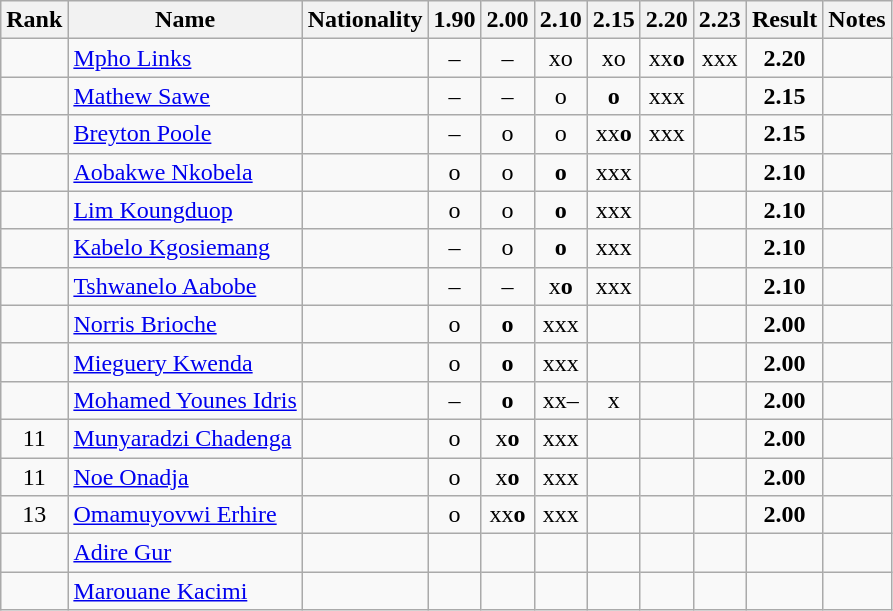<table class="wikitable sortable" style="text-align:center">
<tr>
<th>Rank</th>
<th>Name</th>
<th>Nationality</th>
<th>1.90</th>
<th>2.00</th>
<th>2.10</th>
<th>2.15</th>
<th>2.20</th>
<th>2.23</th>
<th>Result</th>
<th>Notes</th>
</tr>
<tr>
<td></td>
<td align=left><a href='#'>Mpho Links</a></td>
<td align=left></td>
<td>–</td>
<td>–</td>
<td>xo</td>
<td>xo</td>
<td>xx<strong>o</strong></td>
<td>xxx</td>
<td><strong>2.20</strong></td>
<td></td>
</tr>
<tr>
<td></td>
<td align=left><a href='#'>Mathew Sawe</a></td>
<td align=left></td>
<td>–</td>
<td>–</td>
<td>o</td>
<td><strong>o</strong></td>
<td>xxx</td>
<td></td>
<td><strong>2.15</strong></td>
<td></td>
</tr>
<tr>
<td></td>
<td align=left><a href='#'>Breyton Poole</a></td>
<td align=left></td>
<td>–</td>
<td>o</td>
<td>o</td>
<td>xx<strong>o</strong></td>
<td>xxx</td>
<td></td>
<td><strong>2.15</strong></td>
<td></td>
</tr>
<tr>
<td></td>
<td align=left><a href='#'>Aobakwe Nkobela</a></td>
<td align=left></td>
<td>o</td>
<td>o</td>
<td><strong>o</strong></td>
<td>xxx</td>
<td></td>
<td></td>
<td><strong>2.10</strong></td>
<td></td>
</tr>
<tr>
<td></td>
<td align=left><a href='#'>Lim Koungduop</a></td>
<td align=left></td>
<td>o</td>
<td>o</td>
<td><strong>o</strong></td>
<td>xxx</td>
<td></td>
<td></td>
<td><strong>2.10</strong></td>
<td></td>
</tr>
<tr>
<td></td>
<td align=left><a href='#'>Kabelo Kgosiemang</a></td>
<td align=left></td>
<td>–</td>
<td>o</td>
<td><strong>o</strong></td>
<td>xxx</td>
<td></td>
<td></td>
<td><strong>2.10</strong></td>
<td></td>
</tr>
<tr>
<td></td>
<td align=left><a href='#'>Tshwanelo Aabobe</a></td>
<td align=left></td>
<td>–</td>
<td>–</td>
<td>x<strong>o</strong></td>
<td>xxx</td>
<td></td>
<td></td>
<td><strong>2.10</strong></td>
<td></td>
</tr>
<tr>
<td></td>
<td align=left><a href='#'>Norris Brioche</a></td>
<td align=left></td>
<td>o</td>
<td><strong>o</strong></td>
<td>xxx</td>
<td></td>
<td></td>
<td></td>
<td><strong>2.00</strong></td>
<td></td>
</tr>
<tr>
<td></td>
<td align=left><a href='#'>Mieguery Kwenda</a></td>
<td align=left></td>
<td>o</td>
<td><strong>o</strong></td>
<td>xxx</td>
<td></td>
<td></td>
<td></td>
<td><strong>2.00</strong></td>
<td></td>
</tr>
<tr>
<td></td>
<td align=left><a href='#'>Mohamed Younes Idris</a></td>
<td align=left></td>
<td>–</td>
<td><strong>o</strong></td>
<td>xx–</td>
<td>x</td>
<td></td>
<td></td>
<td><strong>2.00</strong></td>
<td></td>
</tr>
<tr>
<td>11</td>
<td align=left><a href='#'>Munyaradzi Chadenga</a></td>
<td align=left></td>
<td>o</td>
<td>x<strong>o</strong></td>
<td>xxx</td>
<td></td>
<td></td>
<td></td>
<td><strong>2.00</strong></td>
<td></td>
</tr>
<tr>
<td>11</td>
<td align=left><a href='#'>Noe Onadja</a></td>
<td align=left></td>
<td>o</td>
<td>x<strong>o</strong></td>
<td>xxx</td>
<td></td>
<td></td>
<td></td>
<td><strong>2.00</strong></td>
<td></td>
</tr>
<tr>
<td>13</td>
<td align=left><a href='#'>Omamuyovwi Erhire</a></td>
<td align=left></td>
<td>o</td>
<td>xx<strong>o</strong></td>
<td>xxx</td>
<td></td>
<td></td>
<td></td>
<td><strong>2.00</strong></td>
<td></td>
</tr>
<tr>
<td></td>
<td align=left><a href='#'>Adire Gur</a></td>
<td align=left></td>
<td></td>
<td></td>
<td></td>
<td></td>
<td></td>
<td></td>
<td><strong></strong></td>
<td></td>
</tr>
<tr>
<td></td>
<td align=left><a href='#'>Marouane Kacimi</a></td>
<td align=left></td>
<td></td>
<td></td>
<td></td>
<td></td>
<td></td>
<td></td>
<td><strong></strong></td>
<td></td>
</tr>
</table>
